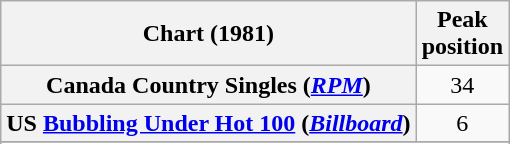<table class="wikitable sortable plainrowheaders" style="text-align:center">
<tr>
<th scope="col">Chart (1981)</th>
<th scope="col">Peak<br> position</th>
</tr>
<tr>
<th scope="row">Canada Country Singles (<em><a href='#'>RPM</a></em>)</th>
<td align="center">34</td>
</tr>
<tr>
<th scope="row">US <a href='#'>Bubbling Under Hot 100</a> (<em><a href='#'>Billboard</a></em>)</th>
<td align="center">6</td>
</tr>
<tr>
</tr>
<tr>
</tr>
</table>
